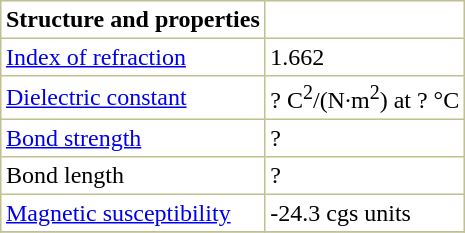<table border="1" cellspacing="0" cellpadding="3" style="margin: 0 0 0 0.5em; background: #FFFFFF; border-collapse: collapse; border-color: #C0C090;">
<tr>
<th>Structure and properties</th>
</tr>
<tr>
<td><a href='#'>Index of refraction</a></td>
<td>1.662</td>
</tr>
<tr>
<td><a href='#'>Dielectric constant</a></td>
<td>? C<sup>2</sup>/(N·m<sup>2</sup>) at ? °C </td>
</tr>
<tr>
<td><a href='#'>Bond strength</a></td>
<td>? </td>
</tr>
<tr>
<td>Bond length</td>
<td>? </td>
</tr>
<tr>
<td><a href='#'>Magnetic susceptibility</a></td>
<td>-24.3 cgs units</td>
</tr>
<tr>
</tr>
</table>
